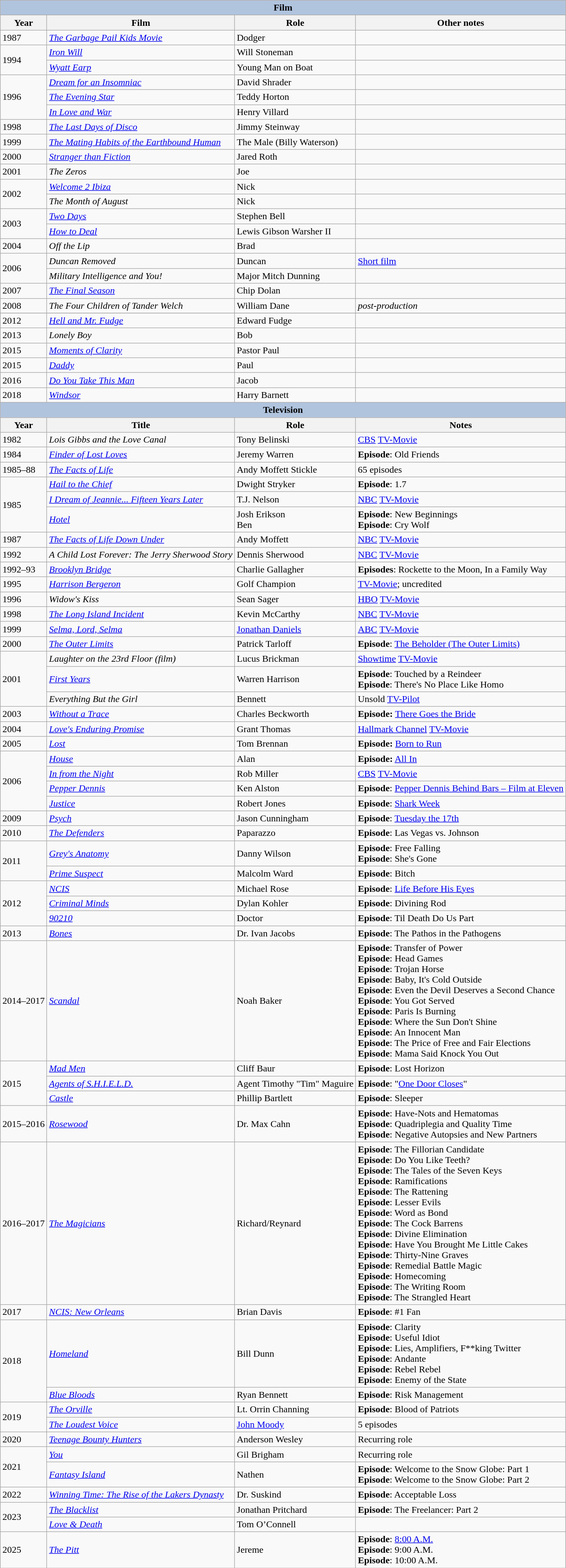<table class="wikitable">
<tr>
<th colspan="4" style="background: LightSteelBlue;">Film</th>
</tr>
<tr>
<th>Year</th>
<th>Film</th>
<th>Role</th>
<th>Other notes</th>
</tr>
<tr>
<td>1987</td>
<td><em><a href='#'>The Garbage Pail Kids Movie</a></em></td>
<td>Dodger</td>
<td></td>
</tr>
<tr>
<td rowspan="2">1994</td>
<td><em><a href='#'>Iron Will</a></em></td>
<td>Will Stoneman</td>
<td></td>
</tr>
<tr>
<td><em><a href='#'>Wyatt Earp</a></em></td>
<td>Young Man on Boat</td>
<td></td>
</tr>
<tr>
<td rowspan="3">1996</td>
<td><em><a href='#'>Dream for an Insomniac</a></em></td>
<td>David Shrader</td>
<td></td>
</tr>
<tr>
<td><em><a href='#'>The Evening Star</a></em></td>
<td>Teddy Horton</td>
<td></td>
</tr>
<tr>
<td><em><a href='#'>In Love and War</a></em></td>
<td>Henry Villard</td>
<td></td>
</tr>
<tr>
<td>1998</td>
<td><em><a href='#'>The Last Days of Disco</a></em></td>
<td>Jimmy Steinway</td>
<td></td>
</tr>
<tr>
<td>1999</td>
<td><em><a href='#'>The Mating Habits of the Earthbound Human</a></em></td>
<td>The Male (Billy Waterson)</td>
<td></td>
</tr>
<tr>
<td>2000</td>
<td><em><a href='#'>Stranger than Fiction</a></em></td>
<td>Jared Roth</td>
<td></td>
</tr>
<tr>
<td>2001</td>
<td><em>The Zeros</em></td>
<td>Joe</td>
<td></td>
</tr>
<tr>
<td rowspan="2">2002</td>
<td><em><a href='#'>Welcome 2 Ibiza</a></em></td>
<td>Nick</td>
<td></td>
</tr>
<tr>
<td><em>The Month of August</em></td>
<td>Nick</td>
<td></td>
</tr>
<tr>
<td rowspan="2">2003</td>
<td><em><a href='#'>Two Days</a></em></td>
<td>Stephen Bell</td>
<td></td>
</tr>
<tr>
<td><em><a href='#'>How to Deal</a></em></td>
<td>Lewis Gibson Warsher II</td>
<td></td>
</tr>
<tr>
<td>2004</td>
<td><em>Off the Lip</em></td>
<td>Brad</td>
<td></td>
</tr>
<tr>
<td rowspan="2">2006</td>
<td><em>Duncan Removed</em></td>
<td>Duncan</td>
<td><a href='#'>Short film</a></td>
</tr>
<tr>
<td><em>Military Intelligence and You!</em></td>
<td>Major Mitch Dunning</td>
<td></td>
</tr>
<tr>
<td>2007</td>
<td><em><a href='#'>The Final Season</a></em></td>
<td>Chip Dolan</td>
<td></td>
</tr>
<tr>
<td>2008</td>
<td><em>The Four Children of Tander Welch</em></td>
<td>William Dane</td>
<td><em>post-production</em></td>
</tr>
<tr>
</tr>
<tr>
<td>2012</td>
<td><em><a href='#'>Hell and Mr. Fudge</a></em></td>
<td>Edward Fudge</td>
<td></td>
</tr>
<tr>
<td>2013</td>
<td><em>Lonely Boy</em></td>
<td>Bob</td>
<td></td>
</tr>
<tr>
<td>2015</td>
<td><em><a href='#'>Moments of Clarity</a></em></td>
<td>Pastor Paul</td>
<td></td>
</tr>
<tr>
<td>2015</td>
<td><em><a href='#'>Daddy</a></em></td>
<td>Paul</td>
<td></td>
</tr>
<tr>
<td>2016</td>
<td><em><a href='#'>Do You Take This Man</a></em></td>
<td>Jacob</td>
<td></td>
</tr>
<tr>
<td>2018</td>
<td><em><a href='#'>Windsor</a></em></td>
<td>Harry Barnett</td>
<td></td>
</tr>
<tr>
<th colspan="4" style="background: LightSteelBlue;">Television</th>
</tr>
<tr>
<th>Year</th>
<th>Title</th>
<th>Role</th>
<th>Notes</th>
</tr>
<tr>
<td>1982</td>
<td><em>Lois Gibbs and the Love Canal</em></td>
<td>Tony Belinski</td>
<td><a href='#'>CBS</a> <a href='#'>TV-Movie</a></td>
</tr>
<tr>
<td>1984</td>
<td><em><a href='#'>Finder of Lost Loves</a></em></td>
<td>Jeremy Warren</td>
<td><strong>Episode</strong>: Old Friends</td>
</tr>
<tr>
<td>1985–88</td>
<td><em><a href='#'>The Facts of Life</a></em></td>
<td>Andy Moffett Stickle</td>
<td>65 episodes</td>
</tr>
<tr>
<td rowspan="3">1985</td>
<td><em><a href='#'>Hail to the Chief</a></em></td>
<td>Dwight Stryker</td>
<td><strong>Episode</strong>: 1.7</td>
</tr>
<tr>
<td><em><a href='#'>I Dream of Jeannie... Fifteen Years Later</a></em></td>
<td>T.J. Nelson</td>
<td><a href='#'>NBC</a> <a href='#'>TV-Movie</a></td>
</tr>
<tr>
<td><em><a href='#'>Hotel</a></em></td>
<td>Josh Erikson <br> Ben</td>
<td><strong>Episode</strong>: New Beginnings <br> <strong>Episode</strong>: Cry Wolf</td>
</tr>
<tr>
<td>1987</td>
<td><em><a href='#'>The Facts of Life Down Under</a></em></td>
<td>Andy Moffett</td>
<td><a href='#'>NBC</a> <a href='#'>TV-Movie</a></td>
</tr>
<tr>
<td>1992</td>
<td><em>A Child Lost Forever: The Jerry Sherwood Story</em></td>
<td>Dennis Sherwood</td>
<td><a href='#'>NBC</a> <a href='#'>TV-Movie</a></td>
</tr>
<tr>
<td>1992–93</td>
<td><em><a href='#'>Brooklyn Bridge</a></em></td>
<td>Charlie Gallagher</td>
<td><strong>Episodes</strong>: Rockette to the Moon, In a Family Way</td>
</tr>
<tr>
<td>1995</td>
<td><em><a href='#'>Harrison Bergeron</a></em></td>
<td>Golf Champion</td>
<td><a href='#'>TV-Movie</a>; uncredited</td>
</tr>
<tr>
<td>1996</td>
<td><em>Widow's Kiss</em></td>
<td>Sean Sager</td>
<td><a href='#'>HBO</a> <a href='#'>TV-Movie</a></td>
</tr>
<tr>
<td>1998</td>
<td><em><a href='#'>The Long Island Incident</a></em></td>
<td>Kevin McCarthy</td>
<td><a href='#'>NBC</a> <a href='#'>TV-Movie</a></td>
</tr>
<tr>
<td>1999</td>
<td><em><a href='#'>Selma, Lord, Selma</a></em></td>
<td><a href='#'>Jonathan Daniels</a></td>
<td><a href='#'>ABC</a> <a href='#'>TV-Movie</a></td>
</tr>
<tr>
<td>2000</td>
<td><em><a href='#'>The Outer Limits</a></em></td>
<td>Patrick Tarloff</td>
<td><strong>Episode</strong>: <a href='#'>The Beholder (The Outer Limits)</a></td>
</tr>
<tr>
<td rowspan="3">2001</td>
<td><em>Laughter on the 23rd Floor (film)</em></td>
<td>Lucus Brickman</td>
<td><a href='#'>Showtime</a> <a href='#'>TV-Movie</a></td>
</tr>
<tr>
<td><em><a href='#'>First Years</a></em></td>
<td>Warren Harrison</td>
<td><strong>Episode</strong>: Touched by a Reindeer <br><strong>Episode</strong>: There's No Place Like Homo</td>
</tr>
<tr>
<td><em>Everything But the Girl</em></td>
<td>Bennett</td>
<td>Unsold <a href='#'>TV-Pilot</a></td>
</tr>
<tr>
<td>2003</td>
<td><em><a href='#'>Without a Trace</a></em></td>
<td>Charles Beckworth</td>
<td><strong>Episode:</strong> <a href='#'>There Goes the Bride</a></td>
</tr>
<tr>
<td>2004</td>
<td><em><a href='#'>Love's Enduring Promise</a></em></td>
<td>Grant Thomas</td>
<td><a href='#'>Hallmark Channel</a> <a href='#'>TV-Movie</a></td>
</tr>
<tr>
<td>2005</td>
<td><em><a href='#'>Lost</a></em></td>
<td>Tom Brennan</td>
<td><strong>Episode:</strong> <a href='#'>Born to Run</a></td>
</tr>
<tr>
<td rowspan="4">2006</td>
<td><em><a href='#'>House</a></em></td>
<td>Alan</td>
<td><strong>Episode:</strong> <a href='#'>All In</a></td>
</tr>
<tr>
<td><em><a href='#'>In from the Night</a></em></td>
<td>Rob Miller</td>
<td><a href='#'>CBS</a> <a href='#'>TV-Movie</a></td>
</tr>
<tr>
<td><em><a href='#'>Pepper Dennis</a></em></td>
<td>Ken Alston</td>
<td><strong>Episode</strong>: <a href='#'>Pepper Dennis Behind Bars – Film at Eleven</a></td>
</tr>
<tr>
<td><em><a href='#'>Justice</a></em></td>
<td>Robert Jones</td>
<td><strong>Episode</strong>: <a href='#'>Shark Week</a></td>
</tr>
<tr>
<td>2009</td>
<td><em><a href='#'>Psych</a></em></td>
<td>Jason Cunningham</td>
<td><strong>Episode</strong>: <a href='#'>Tuesday the 17th</a></td>
</tr>
<tr>
<td>2010</td>
<td><em><a href='#'>The Defenders</a></em></td>
<td>Paparazzo</td>
<td><strong>Episode</strong>: Las Vegas vs. Johnson</td>
</tr>
<tr>
<td rowspan="2">2011</td>
<td><em><a href='#'>Grey's Anatomy</a></em></td>
<td>Danny Wilson</td>
<td><strong>Episode</strong>: Free Falling <br><strong>Episode</strong>: She's Gone</td>
</tr>
<tr>
<td><em><a href='#'>Prime Suspect</a></em></td>
<td>Malcolm Ward</td>
<td><strong>Episode</strong>: Bitch</td>
</tr>
<tr>
<td rowspan="3">2012</td>
<td><em><a href='#'>NCIS</a></em></td>
<td>Michael Rose</td>
<td><strong>Episode</strong>: <a href='#'>Life Before His Eyes</a></td>
</tr>
<tr>
<td><em><a href='#'>Criminal Minds</a></em></td>
<td>Dylan Kohler</td>
<td><strong>Episode</strong>: Divining Rod</td>
</tr>
<tr>
<td><em><a href='#'>90210</a></em></td>
<td>Doctor</td>
<td><strong>Episode</strong>: Til Death Do Us Part</td>
</tr>
<tr>
<td>2013</td>
<td><em><a href='#'>Bones</a></em></td>
<td>Dr. Ivan Jacobs</td>
<td><strong>Episode</strong>: The Pathos in the Pathogens</td>
</tr>
<tr>
<td rowspan="1">2014–2017</td>
<td><em><a href='#'>Scandal</a></em></td>
<td>Noah Baker</td>
<td><strong>Episode</strong>: Transfer of Power <br> <strong>Episode</strong>: Head Games <br> <strong>Episode</strong>: Trojan Horse <br> <strong>Episode</strong>: Baby, It's Cold Outside <br> <strong>Episode</strong>: Even the Devil Deserves a Second Chance <br> <strong>Episode</strong>: You Got Served <br> <strong>Episode</strong>: Paris Is Burning <br> <strong>Episode</strong>: Where the Sun Don't Shine <br> <strong>Episode</strong>: An Innocent Man <br> <strong>Episode</strong>: The Price of Free and Fair Elections <br> <strong>Episode</strong>: Mama Said Knock You Out</td>
</tr>
<tr>
<td rowspan="3">2015</td>
<td><em><a href='#'>Mad Men</a></em></td>
<td>Cliff Baur</td>
<td><strong>Episode</strong>: Lost Horizon</td>
</tr>
<tr>
<td><em><a href='#'>Agents of S.H.I.E.L.D.</a></em></td>
<td>Agent Timothy "Tim" Maguire</td>
<td><strong>Episode</strong>: "<a href='#'>One Door Closes</a>"</td>
</tr>
<tr>
<td><em><a href='#'>Castle</a></em></td>
<td>Phillip Bartlett</td>
<td><strong>Episode</strong>: Sleeper</td>
</tr>
<tr>
<td rowspan="1">2015–2016</td>
<td><em><a href='#'>Rosewood</a></em></td>
<td>Dr. Max Cahn</td>
<td><strong>Episode</strong>: Have-Nots and Hematomas <br> <strong>Episode</strong>: Quadriplegia and Quality Time <br> <strong>Episode</strong>: Negative Autopsies and New Partners</td>
</tr>
<tr>
<td rowspan="1">2016–2017</td>
<td><em><a href='#'>The Magicians</a></em></td>
<td>Richard/Reynard</td>
<td><strong>Episode</strong>: The Fillorian Candidate <br> <strong>Episode</strong>: Do You Like Teeth? <br> <strong>Episode</strong>: The Tales of the Seven Keys <br> <strong>Episode</strong>: Ramifications <br> <strong>Episode</strong>: The Rattening <br> <strong>Episode</strong>: Lesser Evils <br> <strong>Episode</strong>: Word as Bond <br> <strong>Episode</strong>: The Cock Barrens <br> <strong>Episode</strong>: Divine Elimination <br> <strong>Episode</strong>: Have You Brought Me Little Cakes <br> <strong>Episode</strong>: Thirty-Nine Graves <br> <strong>Episode</strong>: Remedial Battle Magic <br> <strong>Episode</strong>: Homecoming <br> <strong>Episode</strong>: The Writing Room <br> <strong>Episode</strong>: The Strangled Heart</td>
</tr>
<tr>
<td rowspan="1">2017</td>
<td><em><a href='#'>NCIS: New Orleans</a></em></td>
<td>Brian Davis</td>
<td><strong>Episode</strong>: #1 Fan <br></td>
</tr>
<tr>
<td Rowspan=2>2018</td>
<td><em><a href='#'>Homeland</a></em></td>
<td>Bill Dunn</td>
<td><strong>Episode</strong>: Clarity <br> <strong>Episode</strong>: Useful Idiot <br> <strong>Episode</strong>: Lies, Amplifiers, F**king Twitter <br> <strong>Episode</strong>: Andante <br> <strong>Episode</strong>: Rebel Rebel <br> <strong>Episode</strong>: Enemy of the State</td>
</tr>
<tr>
<td><em><a href='#'>Blue Bloods</a></em></td>
<td>Ryan Bennett</td>
<td><strong>Episode</strong>: Risk Management</td>
</tr>
<tr>
<td rowspan=2>2019</td>
<td><em><a href='#'>The Orville</a></em></td>
<td>Lt. Orrin Channing</td>
<td><strong>Episode</strong>: Blood of Patriots</td>
</tr>
<tr>
<td><em><a href='#'>The Loudest Voice</a></em></td>
<td><a href='#'>John Moody</a></td>
<td>5 episodes</td>
</tr>
<tr>
<td>2020</td>
<td><em><a href='#'>Teenage Bounty Hunters</a></em></td>
<td>Anderson Wesley</td>
<td>Recurring role</td>
</tr>
<tr>
<td rowspan="2">2021</td>
<td><em><a href='#'>You</a></em></td>
<td>Gil Brigham</td>
<td>Recurring role</td>
</tr>
<tr>
<td><em><a href='#'>Fantasy Island</a></em></td>
<td>Nathen</td>
<td><strong>Episode</strong>: Welcome to the Snow Globe: Part 1 <br> <strong>Episode</strong>: Welcome to the Snow Globe: Part 2</td>
</tr>
<tr>
<td>2022</td>
<td><em><a href='#'>Winning Time: The Rise of the Lakers Dynasty</a></em></td>
<td>Dr. Suskind</td>
<td><strong>Episode</strong>: Acceptable Loss</td>
</tr>
<tr>
<td rowspan="2">2023</td>
<td><em><a href='#'>The Blacklist</a></em></td>
<td>Jonathan Pritchard</td>
<td><strong>Episode</strong>: The Freelancer: Part 2</td>
</tr>
<tr>
<td><em><a href='#'>Love & Death</a></em></td>
<td>Tom O’Connell</td>
<td></td>
</tr>
<tr>
<td>2025</td>
<td><em><a href='#'>The Pitt</a></em></td>
<td>Jereme</td>
<td><strong>Episode</strong>: <a href='#'>8:00 A.M.</a> <br> <strong>Episode</strong>: 9:00 A.M. <br> <strong>Episode</strong>: 10:00 A.M.</td>
</tr>
</table>
